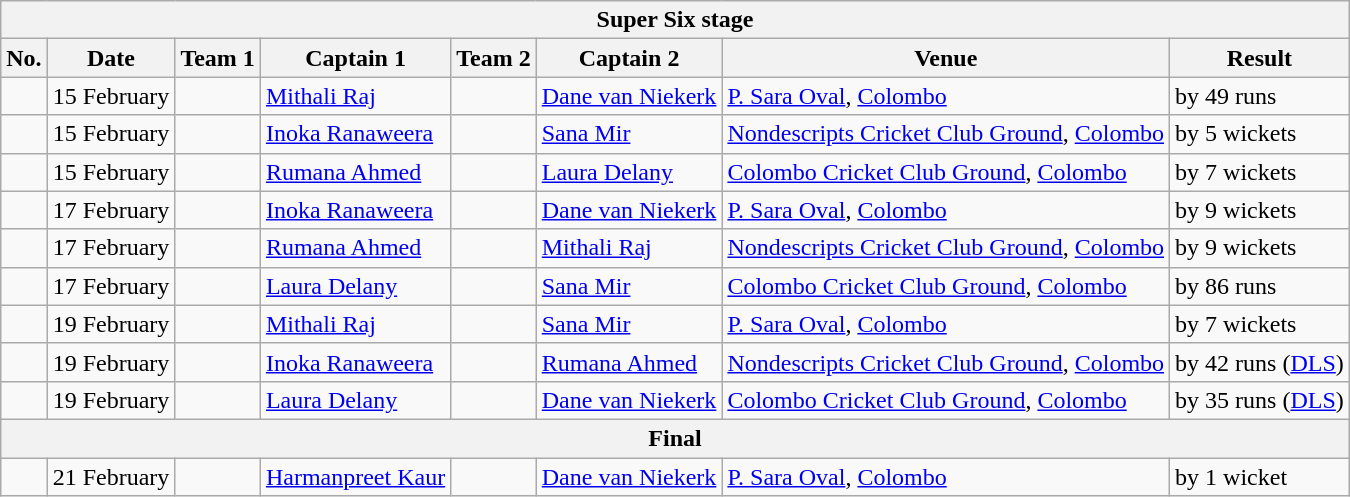<table class="wikitable">
<tr>
<th colspan="8">Super Six stage</th>
</tr>
<tr>
<th>No.</th>
<th>Date</th>
<th>Team 1</th>
<th>Captain 1</th>
<th>Team 2</th>
<th>Captain 2</th>
<th>Venue</th>
<th>Result</th>
</tr>
<tr>
<td></td>
<td>15 February</td>
<td></td>
<td><a href='#'>Mithali Raj</a></td>
<td></td>
<td><a href='#'>Dane van Niekerk</a></td>
<td><a href='#'>P. Sara Oval</a>, <a href='#'>Colombo</a></td>
<td> by 49 runs</td>
</tr>
<tr>
<td></td>
<td>15 February</td>
<td></td>
<td><a href='#'>Inoka Ranaweera</a></td>
<td></td>
<td><a href='#'>Sana Mir</a></td>
<td><a href='#'>Nondescripts Cricket Club Ground</a>, <a href='#'>Colombo</a></td>
<td> by 5 wickets</td>
</tr>
<tr>
<td></td>
<td>15 February</td>
<td></td>
<td><a href='#'>Rumana Ahmed</a></td>
<td></td>
<td><a href='#'>Laura Delany</a></td>
<td><a href='#'>Colombo Cricket Club Ground</a>, <a href='#'>Colombo</a></td>
<td> by 7 wickets</td>
</tr>
<tr>
<td></td>
<td>17 February</td>
<td></td>
<td><a href='#'>Inoka Ranaweera</a></td>
<td></td>
<td><a href='#'>Dane van Niekerk</a></td>
<td><a href='#'>P. Sara Oval</a>, <a href='#'>Colombo</a></td>
<td> by 9 wickets</td>
</tr>
<tr>
<td></td>
<td>17 February</td>
<td></td>
<td><a href='#'>Rumana Ahmed</a></td>
<td></td>
<td><a href='#'>Mithali Raj</a></td>
<td><a href='#'>Nondescripts Cricket Club Ground</a>, <a href='#'>Colombo</a></td>
<td> by 9 wickets</td>
</tr>
<tr>
<td></td>
<td>17 February</td>
<td></td>
<td><a href='#'>Laura Delany</a></td>
<td></td>
<td><a href='#'>Sana Mir</a></td>
<td><a href='#'>Colombo Cricket Club Ground</a>, <a href='#'>Colombo</a></td>
<td> by 86 runs</td>
</tr>
<tr>
<td></td>
<td>19 February</td>
<td></td>
<td><a href='#'>Mithali Raj</a></td>
<td></td>
<td><a href='#'>Sana Mir</a></td>
<td><a href='#'>P. Sara Oval</a>, <a href='#'>Colombo</a></td>
<td> by 7 wickets</td>
</tr>
<tr>
<td></td>
<td>19 February</td>
<td></td>
<td><a href='#'>Inoka Ranaweera</a></td>
<td></td>
<td><a href='#'>Rumana Ahmed</a></td>
<td><a href='#'>Nondescripts Cricket Club Ground</a>, <a href='#'>Colombo</a></td>
<td> by 42 runs (<a href='#'>DLS</a>)</td>
</tr>
<tr>
<td></td>
<td>19 February</td>
<td></td>
<td><a href='#'>Laura Delany</a></td>
<td></td>
<td><a href='#'>Dane van Niekerk</a></td>
<td><a href='#'>Colombo Cricket Club Ground</a>, <a href='#'>Colombo</a></td>
<td> by 35 runs (<a href='#'>DLS</a>)</td>
</tr>
<tr>
<th colspan="8">Final</th>
</tr>
<tr>
<td></td>
<td>21 February</td>
<td></td>
<td><a href='#'>Harmanpreet Kaur</a></td>
<td></td>
<td><a href='#'>Dane van Niekerk</a></td>
<td><a href='#'>P. Sara Oval</a>, <a href='#'>Colombo</a></td>
<td> by 1 wicket</td>
</tr>
</table>
